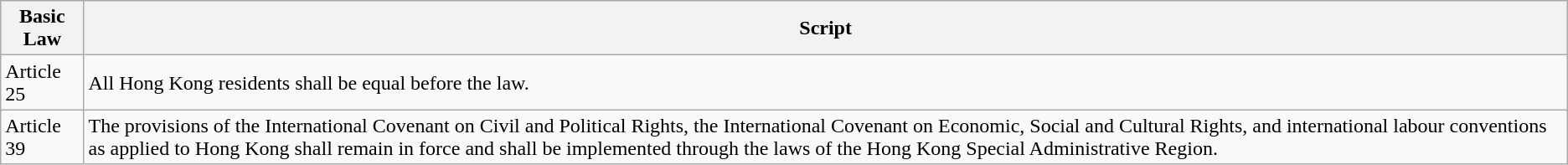<table class="wikitable">
<tr>
<th>Basic Law</th>
<th>Script</th>
</tr>
<tr>
<td>Article 25</td>
<td>All Hong Kong residents shall be equal before the law.</td>
</tr>
<tr>
<td>Article 39</td>
<td>The provisions of the International Covenant on Civil and Political Rights, the International Covenant on Economic, Social and Cultural Rights, and international labour conventions as applied to Hong Kong shall remain in force and shall be implemented through the laws of the Hong Kong Special Administrative Region.</td>
</tr>
</table>
